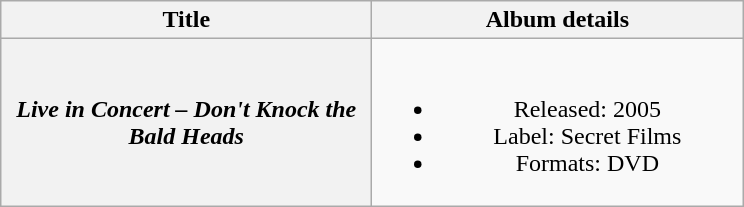<table class="wikitable plainrowheaders" style="text-align:center;">
<tr>
<th scope="col" style="width:15em;">Title</th>
<th scope="col" style="width:15em;">Album details</th>
</tr>
<tr>
<th scope="row"><em>Live in Concert – Don't Knock the Bald Heads</em></th>
<td><br><ul><li>Released: 2005</li><li>Label: Secret Films</li><li>Formats: DVD</li></ul></td>
</tr>
</table>
